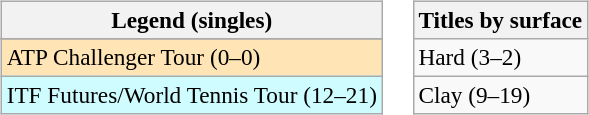<table>
<tr valign=top>
<td><br><table class=wikitable style=font-size:97%>
<tr>
<th>Legend (singles)</th>
</tr>
<tr bgcolor=e5d1cb>
</tr>
<tr bgcolor=moccasin>
<td>ATP Challenger Tour (0–0)</td>
</tr>
<tr bgcolor=cffcff>
<td>ITF Futures/World Tennis Tour (12–21)</td>
</tr>
</table>
</td>
<td><br><table class=wikitable style=font-size:97%>
<tr>
<th>Titles by surface</th>
</tr>
<tr>
<td>Hard (3–2)</td>
</tr>
<tr>
<td>Clay (9–19)</td>
</tr>
</table>
</td>
</tr>
</table>
